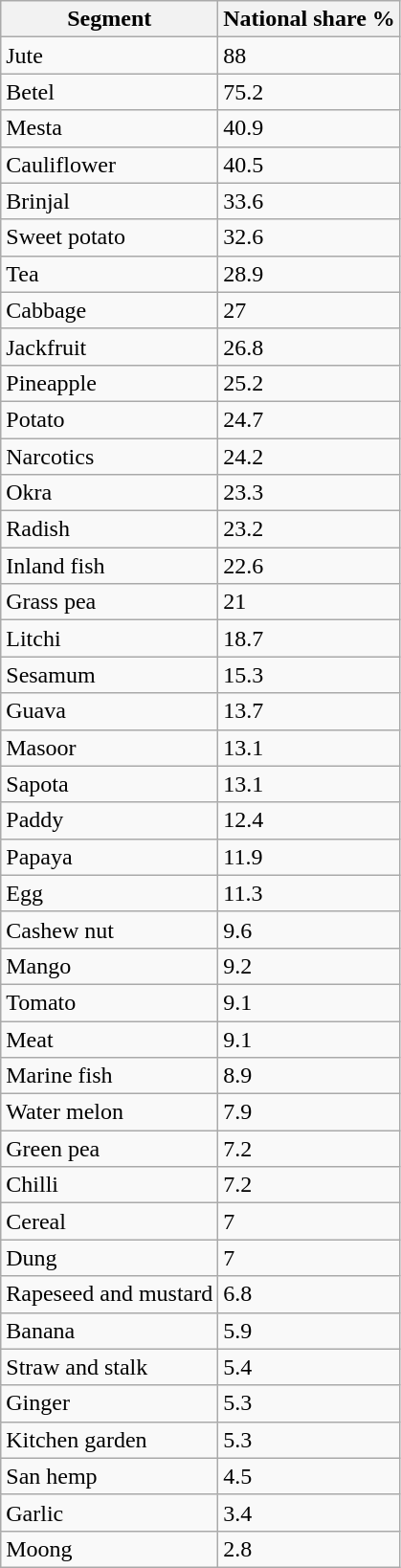<table class="wikitable sortable mw-collapsible">
<tr>
<th>Segment</th>
<th>National share %</th>
</tr>
<tr>
<td>Jute</td>
<td>88</td>
</tr>
<tr>
<td>Betel</td>
<td>75.2</td>
</tr>
<tr>
<td>Mesta</td>
<td>40.9</td>
</tr>
<tr>
<td>Cauliflower</td>
<td>40.5</td>
</tr>
<tr>
<td>Brinjal</td>
<td>33.6</td>
</tr>
<tr>
<td>Sweet potato</td>
<td>32.6</td>
</tr>
<tr>
<td>Tea</td>
<td>28.9</td>
</tr>
<tr>
<td>Cabbage</td>
<td>27</td>
</tr>
<tr>
<td>Jackfruit</td>
<td>26.8</td>
</tr>
<tr>
<td>Pineapple</td>
<td>25.2</td>
</tr>
<tr>
<td>Potato</td>
<td>24.7</td>
</tr>
<tr>
<td>Narcotics</td>
<td>24.2</td>
</tr>
<tr>
<td>Okra</td>
<td>23.3</td>
</tr>
<tr>
<td>Radish</td>
<td>23.2</td>
</tr>
<tr>
<td>Inland fish</td>
<td>22.6</td>
</tr>
<tr>
<td>Grass pea</td>
<td>21</td>
</tr>
<tr>
<td>Litchi</td>
<td>18.7</td>
</tr>
<tr>
<td>Sesamum</td>
<td>15.3</td>
</tr>
<tr>
<td>Guava</td>
<td>13.7</td>
</tr>
<tr>
<td>Masoor</td>
<td>13.1</td>
</tr>
<tr>
<td>Sapota</td>
<td>13.1</td>
</tr>
<tr>
<td>Paddy</td>
<td>12.4</td>
</tr>
<tr>
<td>Papaya</td>
<td>11.9</td>
</tr>
<tr>
<td>Egg</td>
<td>11.3</td>
</tr>
<tr>
<td>Cashew nut</td>
<td>9.6</td>
</tr>
<tr>
<td>Mango</td>
<td>9.2</td>
</tr>
<tr>
<td>Tomato</td>
<td>9.1</td>
</tr>
<tr>
<td>Meat</td>
<td>9.1</td>
</tr>
<tr>
<td>Marine fish</td>
<td>8.9</td>
</tr>
<tr>
<td>Water melon</td>
<td>7.9</td>
</tr>
<tr>
<td>Green pea</td>
<td>7.2</td>
</tr>
<tr>
<td>Chilli</td>
<td>7.2</td>
</tr>
<tr>
<td>Cereal</td>
<td>7</td>
</tr>
<tr>
<td>Dung</td>
<td>7</td>
</tr>
<tr>
<td>Rapeseed and mustard</td>
<td>6.8</td>
</tr>
<tr>
<td>Banana</td>
<td>5.9</td>
</tr>
<tr>
<td>Straw and stalk</td>
<td>5.4</td>
</tr>
<tr>
<td>Ginger</td>
<td>5.3</td>
</tr>
<tr>
<td>Kitchen garden</td>
<td>5.3</td>
</tr>
<tr>
<td>San hemp</td>
<td>4.5</td>
</tr>
<tr>
<td>Garlic</td>
<td>3.4</td>
</tr>
<tr>
<td>Moong</td>
<td>2.8</td>
</tr>
</table>
